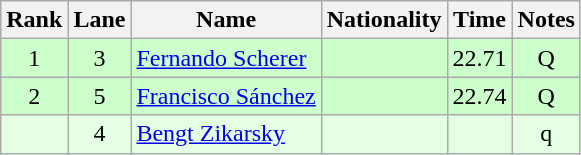<table class="wikitable sortable" style="text-align:center">
<tr>
<th>Rank</th>
<th>Lane</th>
<th>Name</th>
<th>Nationality</th>
<th>Time</th>
<th>Notes</th>
</tr>
<tr bgcolor=#cfc>
<td>1</td>
<td>3</td>
<td align=left><a href='#'>Fernando Scherer</a></td>
<td align=left></td>
<td>22.71</td>
<td>Q</td>
</tr>
<tr bgcolor=#cfc>
<td>2</td>
<td>5</td>
<td align=left><a href='#'>Francisco Sánchez</a></td>
<td align=left></td>
<td>22.74</td>
<td>Q</td>
</tr>
<tr bgcolor=e5ffe5>
<td></td>
<td>4</td>
<td align=left><a href='#'>Bengt Zikarsky</a></td>
<td align=left></td>
<td></td>
<td>q</td>
</tr>
</table>
